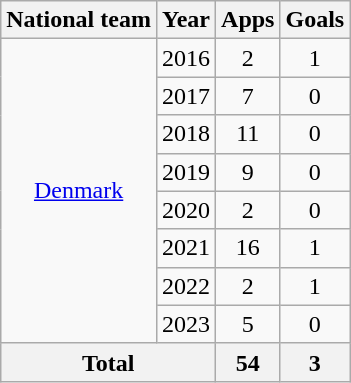<table class="wikitable" style="text-align:center">
<tr>
<th>National team</th>
<th>Year</th>
<th>Apps</th>
<th>Goals</th>
</tr>
<tr>
<td rowspan="8"><a href='#'>Denmark</a></td>
<td>2016</td>
<td>2</td>
<td>1</td>
</tr>
<tr>
<td>2017</td>
<td>7</td>
<td>0</td>
</tr>
<tr>
<td>2018</td>
<td>11</td>
<td>0</td>
</tr>
<tr>
<td>2019</td>
<td>9</td>
<td>0</td>
</tr>
<tr>
<td>2020</td>
<td>2</td>
<td>0</td>
</tr>
<tr>
<td>2021</td>
<td>16</td>
<td>1</td>
</tr>
<tr>
<td>2022</td>
<td>2</td>
<td>1</td>
</tr>
<tr>
<td>2023</td>
<td>5</td>
<td>0</td>
</tr>
<tr>
<th colspan="2">Total</th>
<th>54</th>
<th>3</th>
</tr>
</table>
